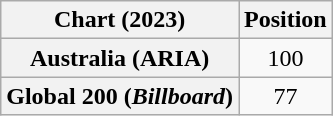<table class="wikitable sortable plainrowheaders" style="text-align:center">
<tr>
<th scope="col">Chart (2023)</th>
<th scope="col">Position</th>
</tr>
<tr>
<th scope="row">Australia (ARIA)</th>
<td>100</td>
</tr>
<tr>
<th scope="row">Global 200 (<em>Billboard</em>)</th>
<td>77</td>
</tr>
</table>
